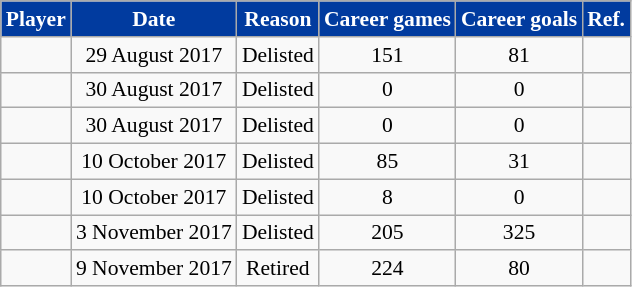<table class="wikitable" style="font-size:90%; text-align:center;">
<tr>
<td style="background:#013B9F; color:white;"><strong>Player</strong></td>
<td style="background:#013B9F; color:white;"><strong>Date</strong></td>
<td style="background:#013B9F; color:white;"><strong>Reason</strong></td>
<td style="background:#013B9F; color:white;"><strong>Career games</strong></td>
<td style="background:#013B9F; color:white;"><strong>Career goals</strong></td>
<td style="background:#013B9F; color:white;"><strong>Ref.</strong></td>
</tr>
<tr>
<td></td>
<td>29 August 2017</td>
<td>Delisted</td>
<td>151</td>
<td>81</td>
<td></td>
</tr>
<tr>
<td></td>
<td>30 August 2017</td>
<td>Delisted</td>
<td>0</td>
<td>0</td>
<td></td>
</tr>
<tr>
<td></td>
<td>30 August 2017</td>
<td>Delisted</td>
<td>0</td>
<td>0</td>
<td></td>
</tr>
<tr>
<td></td>
<td>10 October 2017</td>
<td>Delisted</td>
<td>85</td>
<td>31</td>
<td></td>
</tr>
<tr>
<td></td>
<td>10 October 2017</td>
<td>Delisted</td>
<td>8</td>
<td>0</td>
<td></td>
</tr>
<tr>
<td></td>
<td>3 November 2017</td>
<td>Delisted</td>
<td>205</td>
<td>325</td>
<td></td>
</tr>
<tr>
<td></td>
<td>9 November 2017</td>
<td>Retired</td>
<td>224</td>
<td>80</td>
<td></td>
</tr>
</table>
